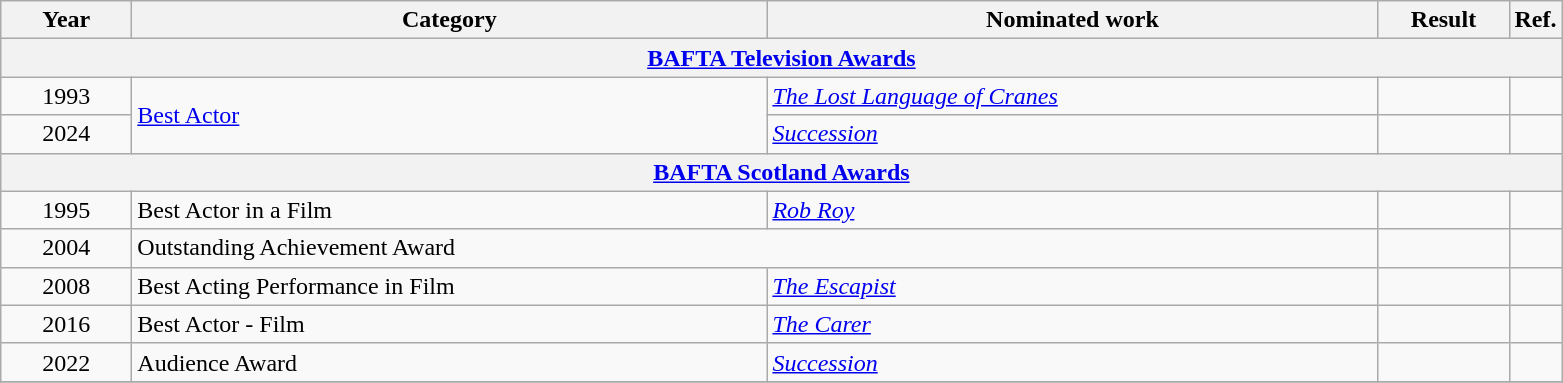<table class=wikitable>
<tr>
<th scope="col" style="width:5em;">Year</th>
<th scope="col" style="width:26em;">Category</th>
<th scope="col" style="width:25em;">Nominated work</th>
<th scope="col" style="width:5em;">Result</th>
<th>Ref.</th>
</tr>
<tr>
<th colspan=5><a href='#'>BAFTA Television Awards</a></th>
</tr>
<tr>
<td style="text-align:center;">1993</td>
<td rowspan="2"><a href='#'>Best Actor</a></td>
<td><em><a href='#'>The Lost Language of Cranes</a></em></td>
<td></td>
<td></td>
</tr>
<tr>
<td style="text-align:center;">2024</td>
<td><em><a href='#'>Succession</a></em></td>
<td></td>
<td></td>
</tr>
<tr>
<th colspan=5><a href='#'>BAFTA Scotland Awards</a></th>
</tr>
<tr>
<td style="text-align:center;">1995</td>
<td>Best Actor in a Film</td>
<td><em><a href='#'>Rob Roy</a></em></td>
<td></td>
<td></td>
</tr>
<tr>
<td style="text-align:center;">2004</td>
<td colspan=2>Outstanding Achievement Award</td>
<td></td>
<td></td>
</tr>
<tr>
<td style="text-align:center;">2008</td>
<td>Best Acting Performance in Film</td>
<td><em><a href='#'>The Escapist</a></em></td>
<td></td>
<td></td>
</tr>
<tr>
<td style="text-align:center;">2016</td>
<td>Best Actor - Film</td>
<td><em><a href='#'>The Carer</a></em></td>
<td></td>
<td></td>
</tr>
<tr>
<td style="text-align:center;">2022</td>
<td>Audience Award</td>
<td><em><a href='#'>Succession</a></em></td>
<td></td>
<td></td>
</tr>
<tr>
</tr>
</table>
